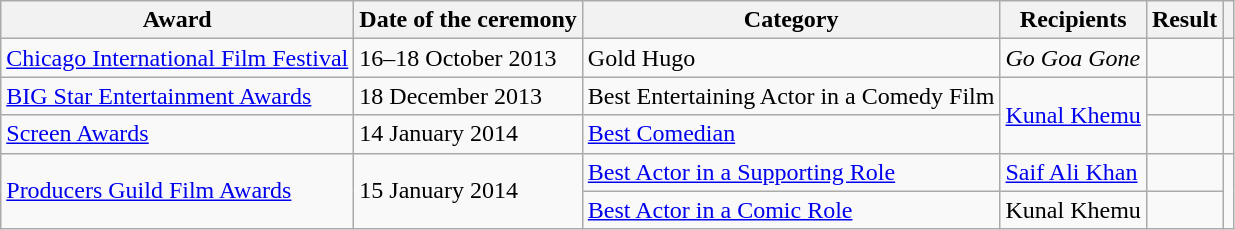<table class="wikitable plainrowheaders sortable">
<tr>
<th scope="col">Award</th>
<th scope="col">Date of the ceremony</th>
<th scope="col">Category</th>
<th scope="col">Recipients</th>
<th scope="col">Result</th>
<th class="unsortable" scope="col"></th>
</tr>
<tr>
<td scope="row"><a href='#'>Chicago International Film Festival</a></td>
<td>16–18 October 2013</td>
<td>Gold Hugo</td>
<td><em>Go Goa Gone</em></td>
<td></td>
<td></td>
</tr>
<tr>
<td><a href='#'>BIG Star Entertainment Awards</a></td>
<td>18 December 2013</td>
<td>Best Entertaining Actor in a Comedy Film</td>
<td rowspan="2"><a href='#'>Kunal Khemu</a></td>
<td></td>
<td></td>
</tr>
<tr>
<td><a href='#'>Screen Awards</a></td>
<td>14 January 2014</td>
<td><a href='#'>Best Comedian</a></td>
<td></td>
<td></td>
</tr>
<tr>
<td rowspan="2"><a href='#'>Producers Guild Film Awards</a></td>
<td rowspan="2">15 January 2014</td>
<td><a href='#'>Best Actor in a Supporting Role</a></td>
<td><a href='#'>Saif Ali Khan</a></td>
<td></td>
<td rowspan="2"></td>
</tr>
<tr>
<td><a href='#'>Best Actor in a Comic Role</a></td>
<td>Kunal Khemu</td>
<td></td>
</tr>
</table>
